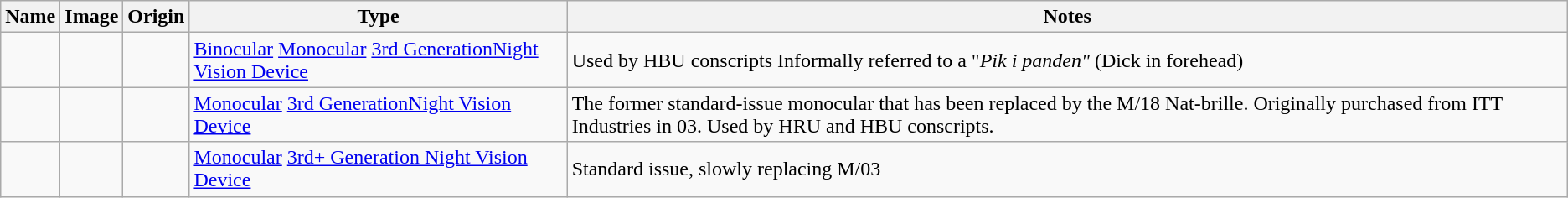<table class="wikitable">
<tr>
<th>Name</th>
<th>Image</th>
<th>Origin</th>
<th>Type</th>
<th>Notes</th>
</tr>
<tr>
<td></td>
<td></td>
<td></td>
<td><a href='#'>Binocular</a> <a href='#'>Monocular</a> <a href='#'>3rd GenerationNight Vision Device</a></td>
<td>Used by HBU conscripts Informally referred to a "<em>Pik i panden"</em> (Dick in forehead)</td>
</tr>
<tr>
<td></td>
<td></td>
<td></td>
<td><a href='#'>Monocular</a> <a href='#'>3rd GenerationNight Vision Device</a></td>
<td>The former standard-issue monocular that has been replaced by the M/18 Nat-brille. Originally purchased from ITT Industries in 03. Used by HRU and HBU conscripts.</td>
</tr>
<tr>
<td></td>
<td></td>
<td></td>
<td><a href='#'>Monocular</a> <a href='#'>3rd+ Generation Night Vision Device</a></td>
<td>Standard issue, slowly replacing M/03</td>
</tr>
</table>
